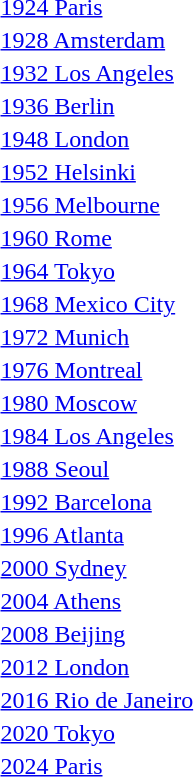<table>
<tr>
<td><a href='#'>1924 Paris</a><br></td>
<td></td>
<td></td>
<td></td>
</tr>
<tr>
<td><a href='#'>1928 Amsterdam</a><br></td>
<td></td>
<td></td>
<td></td>
</tr>
<tr>
<td><a href='#'>1932 Los Angeles</a><br></td>
<td></td>
<td></td>
<td></td>
</tr>
<tr>
<td><a href='#'>1936 Berlin</a><br></td>
<td></td>
<td></td>
<td></td>
</tr>
<tr>
<td><a href='#'>1948 London</a><br></td>
<td></td>
<td></td>
<td></td>
</tr>
<tr>
<td><a href='#'>1952 Helsinki</a><br></td>
<td></td>
<td></td>
<td></td>
</tr>
<tr>
<td><a href='#'>1956 Melbourne</a><br></td>
<td></td>
<td></td>
<td></td>
</tr>
<tr>
<td><a href='#'>1960 Rome</a><br></td>
<td></td>
<td></td>
<td></td>
</tr>
<tr>
<td><a href='#'>1964 Tokyo</a><br></td>
<td></td>
<td></td>
<td></td>
</tr>
<tr>
<td><a href='#'>1968 Mexico City</a><br></td>
<td></td>
<td></td>
<td></td>
</tr>
<tr>
<td><a href='#'>1972 Munich</a><br></td>
<td></td>
<td></td>
<td></td>
</tr>
<tr>
<td><a href='#'>1976 Montreal</a><br></td>
<td></td>
<td></td>
<td></td>
</tr>
<tr>
<td><a href='#'>1980 Moscow</a><br></td>
<td></td>
<td></td>
<td></td>
</tr>
<tr>
<td><a href='#'>1984 Los Angeles</a><br></td>
<td></td>
<td></td>
<td></td>
</tr>
<tr>
<td><a href='#'>1988 Seoul</a><br></td>
<td></td>
<td></td>
<td></td>
</tr>
<tr>
<td><a href='#'>1992 Barcelona</a><br></td>
<td></td>
<td></td>
<td></td>
</tr>
<tr>
<td><a href='#'>1996 Atlanta</a><br></td>
<td></td>
<td></td>
<td></td>
</tr>
<tr>
<td><a href='#'>2000 Sydney</a><br></td>
<td></td>
<td></td>
<td></td>
</tr>
<tr>
<td><a href='#'>2004 Athens</a><br></td>
<td></td>
<td></td>
<td></td>
</tr>
<tr>
<td><a href='#'>2008 Beijing</a><br></td>
<td></td>
<td></td>
<td></td>
</tr>
<tr>
<td><a href='#'>2012 London</a><br></td>
<td></td>
<td></td>
<td></td>
</tr>
<tr valign="top">
<td rowspan=2><a href='#'>2016 Rio de Janeiro</a><br></td>
<td rowspan=2></td>
<td rowspan=2></td>
<td></td>
</tr>
<tr>
<td></td>
</tr>
<tr>
<td><a href='#'>2020 Tokyo</a><br></td>
<td></td>
<td></td>
<td></td>
</tr>
<tr>
<td><a href='#'>2024 Paris</a><br></td>
<td></td>
<td></td>
<td></td>
</tr>
<tr>
</tr>
</table>
